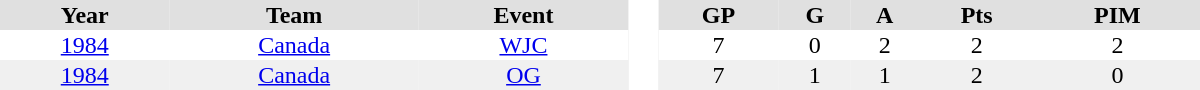<table border="0" cellpadding="1" cellspacing="0" style="text-align:center; width:50em">
<tr ALIGN="center" bgcolor="#e0e0e0">
<th>Year</th>
<th>Team</th>
<th>Event</th>
<th rowspan="99" bgcolor="#ffffff"> </th>
<th>GP</th>
<th>G</th>
<th>A</th>
<th>Pts</th>
<th>PIM</th>
</tr>
<tr>
<td><a href='#'>1984</a></td>
<td><a href='#'>Canada</a></td>
<td><a href='#'>WJC</a></td>
<td>7</td>
<td>0</td>
<td>2</td>
<td>2</td>
<td>2</td>
</tr>
<tr bgcolor="#f0f0f0">
<td><a href='#'>1984</a></td>
<td><a href='#'>Canada</a></td>
<td><a href='#'>OG</a></td>
<td>7</td>
<td>1</td>
<td>1</td>
<td>2</td>
<td>0</td>
</tr>
</table>
